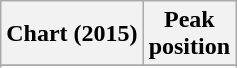<table class="wikitable sortable plainrowheaders" style="text-align:center">
<tr>
<th scope="col">Chart (2015)</th>
<th scope="col">Peak<br> position</th>
</tr>
<tr>
</tr>
<tr>
</tr>
</table>
